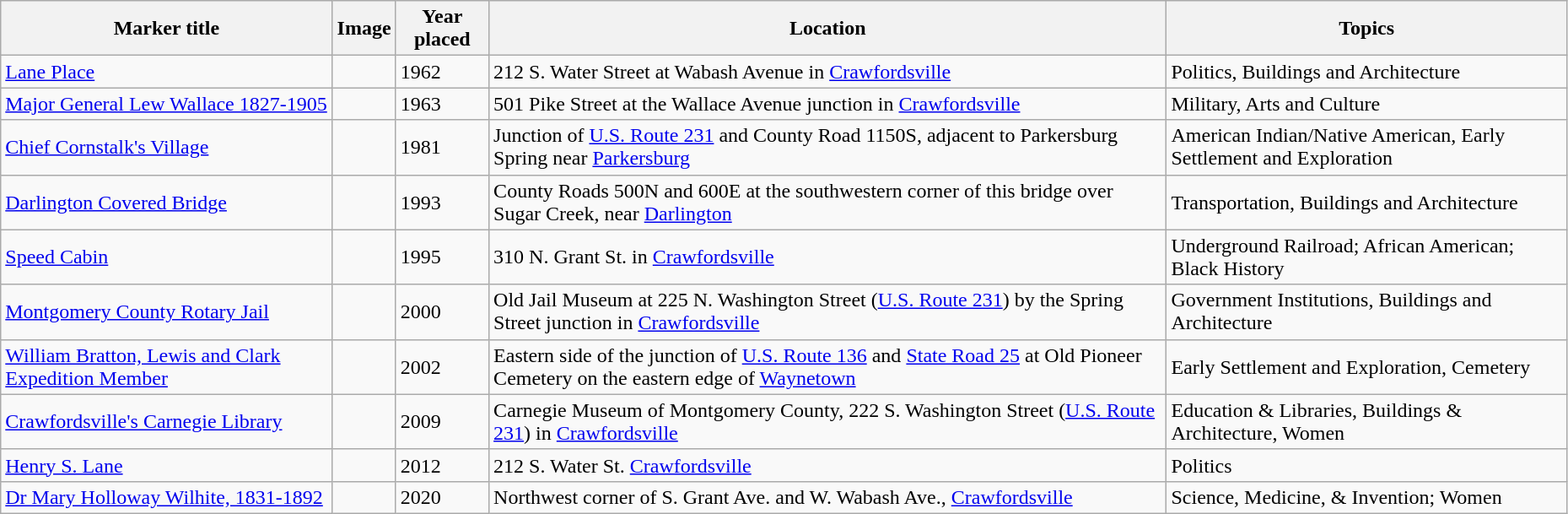<table class="wikitable sortable" style="width:98%">
<tr>
<th>Marker title</th>
<th class="unsortable">Image</th>
<th>Year placed</th>
<th>Location</th>
<th>Topics</th>
</tr>
<tr>
<td><a href='#'>Lane Place</a></td>
<td></td>
<td>1962</td>
<td>212 S. Water Street at Wabash Avenue in <a href='#'>Crawfordsville</a><br><small></small></td>
<td>Politics, Buildings and Architecture</td>
</tr>
<tr ->
<td><a href='#'>Major General Lew Wallace 1827-1905</a></td>
<td></td>
<td>1963</td>
<td>501 Pike Street at the Wallace Avenue junction in <a href='#'>Crawfordsville</a><br><small></small></td>
<td>Military, Arts and Culture</td>
</tr>
<tr ->
<td><a href='#'>Chief Cornstalk's Village</a></td>
<td></td>
<td>1981</td>
<td>Junction of <a href='#'>U.S. Route 231</a> and County Road 1150S, adjacent to Parkersburg Spring near <a href='#'>Parkersburg</a><br><small></small></td>
<td>American Indian/Native American, Early Settlement and Exploration</td>
</tr>
<tr ->
<td><a href='#'>Darlington Covered Bridge</a></td>
<td></td>
<td>1993</td>
<td>County Roads 500N and 600E at the southwestern corner of this bridge over Sugar Creek, near <a href='#'>Darlington</a><br><small></small></td>
<td>Transportation, Buildings and Architecture</td>
</tr>
<tr ->
<td><a href='#'>Speed Cabin</a></td>
<td></td>
<td>1995</td>
<td>310 N. Grant St. in <a href='#'>Crawfordsville</a><br><small></small></td>
<td>Underground Railroad; African American; Black History</td>
</tr>
<tr ->
<td><a href='#'>Montgomery County Rotary Jail</a></td>
<td></td>
<td>2000</td>
<td>Old Jail Museum at 225 N. Washington Street (<a href='#'>U.S. Route 231</a>) by the Spring Street junction in <a href='#'>Crawfordsville</a><br><small></small></td>
<td>Government Institutions, Buildings and Architecture</td>
</tr>
<tr ->
<td><a href='#'>William Bratton, Lewis and Clark Expedition Member</a></td>
<td></td>
<td>2002</td>
<td>Eastern side of the junction of <a href='#'>U.S. Route 136</a> and <a href='#'>State Road 25</a> at Old Pioneer Cemetery on the eastern edge of <a href='#'>Waynetown</a><br><small></small></td>
<td>Early Settlement and Exploration, Cemetery</td>
</tr>
<tr ->
<td><a href='#'>Crawfordsville's Carnegie Library</a></td>
<td></td>
<td>2009</td>
<td>Carnegie Museum of Montgomery County, 222 S. Washington Street (<a href='#'>U.S. Route 231</a>) in <a href='#'>Crawfordsville</a><br><small></small></td>
<td>Education & Libraries, Buildings & Architecture, Women</td>
</tr>
<tr>
<td><a href='#'>Henry S. Lane</a></td>
<td></td>
<td>2012</td>
<td>212 S. Water St. <a href='#'>Crawfordsville</a><br><small></small></td>
<td>Politics</td>
</tr>
<tr>
<td><a href='#'>Dr Mary Holloway Wilhite, 1831-1892</a></td>
<td></td>
<td>2020</td>
<td>Northwest corner of S. Grant Ave. and W. Wabash Ave., <a href='#'>Crawfordsville</a><br><small></small></td>
<td>Science, Medicine, & Invention; Women</td>
</tr>
</table>
